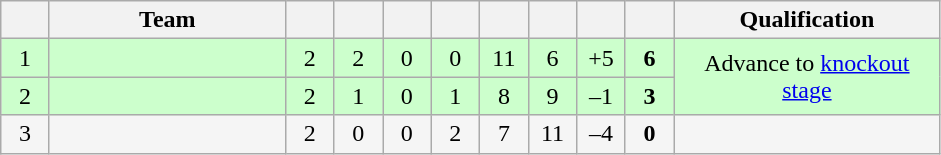<table class="wikitable" style="text-align: center;">
<tr>
<th width="25"></th>
<th width="150">Team</th>
<th width="25"></th>
<th width="25"></th>
<th width="25"></th>
<th width="25"></th>
<th width="25"></th>
<th width="25"></th>
<th width="25"></th>
<th width="25"></th>
<th width="170">Qualification</th>
</tr>
<tr align=center style="background:#ccffcc;">
<td>1</td>
<td style="text-align:left;"></td>
<td>2</td>
<td>2</td>
<td>0</td>
<td>0</td>
<td>11</td>
<td>6</td>
<td>+5</td>
<td><strong>6</strong></td>
<td rowspan="2">Advance to <a href='#'>knockout stage</a></td>
</tr>
<tr align=center style="background:#ccffcc;">
<td>2</td>
<td style="text-align:left;"></td>
<td>2</td>
<td>1</td>
<td>0</td>
<td>1</td>
<td>8</td>
<td>9</td>
<td>–1</td>
<td><strong>3</strong></td>
</tr>
<tr align=center style="background:#f5f5f5;">
<td>3</td>
<td style="text-align:left;"></td>
<td>2</td>
<td>0</td>
<td>0</td>
<td>2</td>
<td>7</td>
<td>11</td>
<td>–4</td>
<td><strong>0</strong></td>
<td></td>
</tr>
</table>
